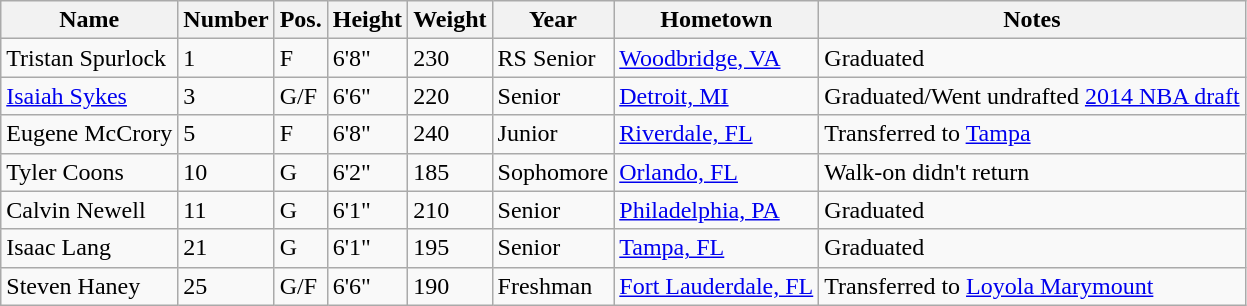<table class="wikitable sortable" border="1">
<tr>
<th>Name</th>
<th>Number</th>
<th>Pos.</th>
<th>Height</th>
<th>Weight</th>
<th>Year</th>
<th>Hometown</th>
<th class="unsortable">Notes</th>
</tr>
<tr>
<td sortname>Tristan Spurlock</td>
<td>1</td>
<td>F</td>
<td>6'8"</td>
<td>230</td>
<td>RS Senior</td>
<td><a href='#'>Woodbridge, VA</a></td>
<td>Graduated</td>
</tr>
<tr>
<td sortname><a href='#'>Isaiah Sykes</a></td>
<td>3</td>
<td>G/F</td>
<td>6'6"</td>
<td>220</td>
<td>Senior</td>
<td><a href='#'>Detroit, MI</a></td>
<td>Graduated/Went undrafted <a href='#'>2014 NBA draft</a></td>
</tr>
<tr>
<td sortname>Eugene McCrory</td>
<td>5</td>
<td>F</td>
<td>6'8"</td>
<td>240</td>
<td>Junior</td>
<td><a href='#'>Riverdale, FL</a></td>
<td>Transferred to <a href='#'>Tampa</a></td>
</tr>
<tr>
<td sortname>Tyler Coons</td>
<td>10</td>
<td>G</td>
<td>6'2"</td>
<td>185</td>
<td>Sophomore</td>
<td><a href='#'>Orlando, FL</a></td>
<td>Walk-on didn't return</td>
</tr>
<tr>
<td sortname>Calvin Newell</td>
<td>11</td>
<td>G</td>
<td>6'1"</td>
<td>210</td>
<td>Senior</td>
<td><a href='#'>Philadelphia, PA</a></td>
<td>Graduated</td>
</tr>
<tr>
<td sortname>Isaac Lang</td>
<td>21</td>
<td>G</td>
<td>6'1"</td>
<td>195</td>
<td>Senior</td>
<td><a href='#'>Tampa, FL</a></td>
<td>Graduated</td>
</tr>
<tr>
<td sortname>Steven Haney</td>
<td>25</td>
<td>G/F</td>
<td>6'6"</td>
<td>190</td>
<td>Freshman</td>
<td><a href='#'>Fort Lauderdale, FL</a></td>
<td>Transferred to <a href='#'>Loyola Marymount</a></td>
</tr>
</table>
